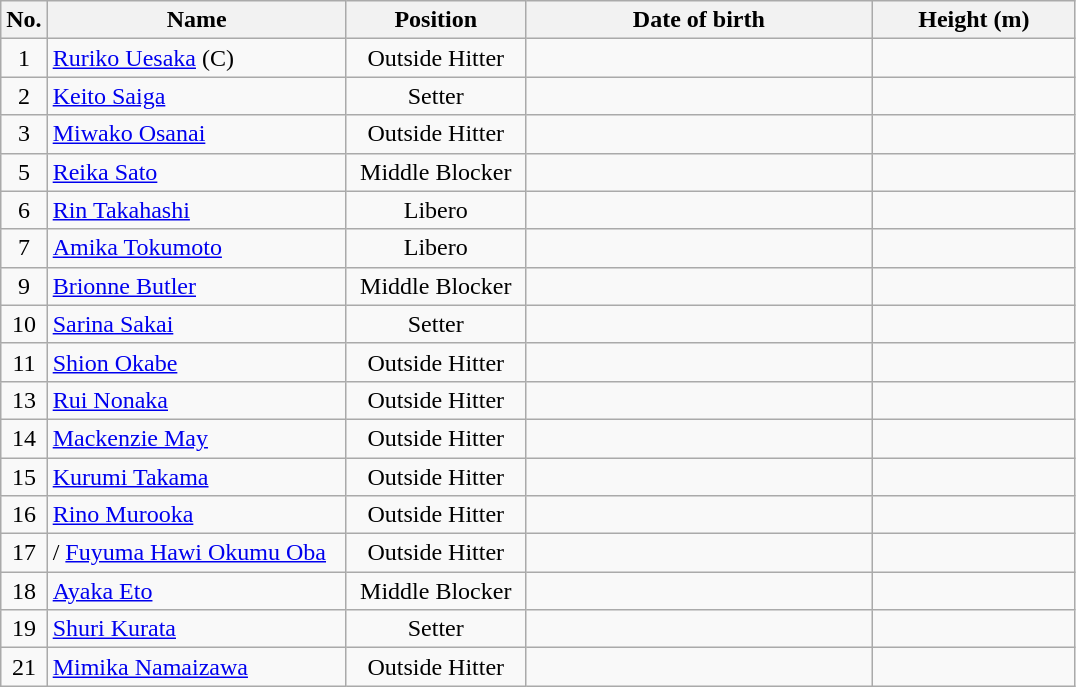<table class="wikitable sortable" style="font-size:100%; text-align:center;">
<tr>
<th>No.</th>
<th style="width:12em">Name</th>
<th style="width:7em">Position</th>
<th style="width:14em">Date of birth</th>
<th style="width:8em">Height (m)</th>
</tr>
<tr>
<td align=center>1</td>
<td align=left> <a href='#'>Ruriko Uesaka</a> (C)</td>
<td align=center>Outside Hitter</td>
<td align=right></td>
<td align=left></td>
</tr>
<tr>
<td align=center>2</td>
<td align=left> <a href='#'>Keito Saiga</a></td>
<td align=center>Setter</td>
<td align=right></td>
<td align=left></td>
</tr>
<tr>
<td align=center>3</td>
<td align=left> <a href='#'>Miwako Osanai</a></td>
<td align=center>Outside Hitter</td>
<td align=right></td>
<td align=left></td>
</tr>
<tr>
<td align=center>5</td>
<td align=left> <a href='#'>Reika Sato</a></td>
<td align=center>Middle Blocker</td>
<td align=right></td>
<td align=left></td>
</tr>
<tr>
<td align=center>6</td>
<td align=left> <a href='#'>Rin Takahashi</a></td>
<td align=center>Libero</td>
<td align=right></td>
<td align=left></td>
</tr>
<tr>
<td align=center>7</td>
<td align=left> <a href='#'>Amika Tokumoto</a></td>
<td align=center>Libero</td>
<td align=right></td>
<td align=left></td>
</tr>
<tr>
<td align=center>9</td>
<td align=left> <a href='#'>Brionne Butler</a></td>
<td align=center>Middle Blocker</td>
<td align=right></td>
<td align=left></td>
</tr>
<tr>
<td align=center>10</td>
<td align=left> <a href='#'>Sarina Sakai</a></td>
<td align=center>Setter</td>
<td align=right></td>
<td align=left></td>
</tr>
<tr>
<td align=center>11</td>
<td align=left> <a href='#'>Shion Okabe</a></td>
<td align=center>Outside Hitter</td>
<td align=right></td>
<td align=left></td>
</tr>
<tr>
<td align=center>13</td>
<td align=left> <a href='#'>Rui Nonaka</a></td>
<td align=center>Outside Hitter</td>
<td align=right></td>
<td align=left></td>
</tr>
<tr>
<td align=center>14</td>
<td align=left> <a href='#'>Mackenzie May</a></td>
<td align=center>Outside Hitter</td>
<td align=right></td>
<td align=left></td>
</tr>
<tr>
<td align=center>15</td>
<td align=left> <a href='#'>Kurumi Takama</a></td>
<td align=center>Outside Hitter</td>
<td align=right></td>
<td align=left></td>
</tr>
<tr>
<td align=center>16</td>
<td align=left> <a href='#'>Rino Murooka</a></td>
<td align=center>Outside Hitter</td>
<td align=right></td>
<td align=left></td>
</tr>
<tr>
<td align=center>17</td>
<td align=left>/ <a href='#'>Fuyuma Hawi Okumu Oba</a></td>
<td align=center>Outside Hitter</td>
<td align=right></td>
<td align=left></td>
</tr>
<tr>
<td align=center>18</td>
<td align=left> <a href='#'>Ayaka Eto</a></td>
<td align=center>Middle Blocker</td>
<td align=right></td>
<td align=left></td>
</tr>
<tr>
<td align=center>19</td>
<td align=left> <a href='#'>Shuri Kurata</a></td>
<td align=center>Setter</td>
<td align=right></td>
<td align=left></td>
</tr>
<tr>
<td align=center>21</td>
<td align=left> <a href='#'>Mimika Namaizawa</a></td>
<td align=center>Outside Hitter</td>
<td align=right></td>
<td align=left></td>
</tr>
</table>
